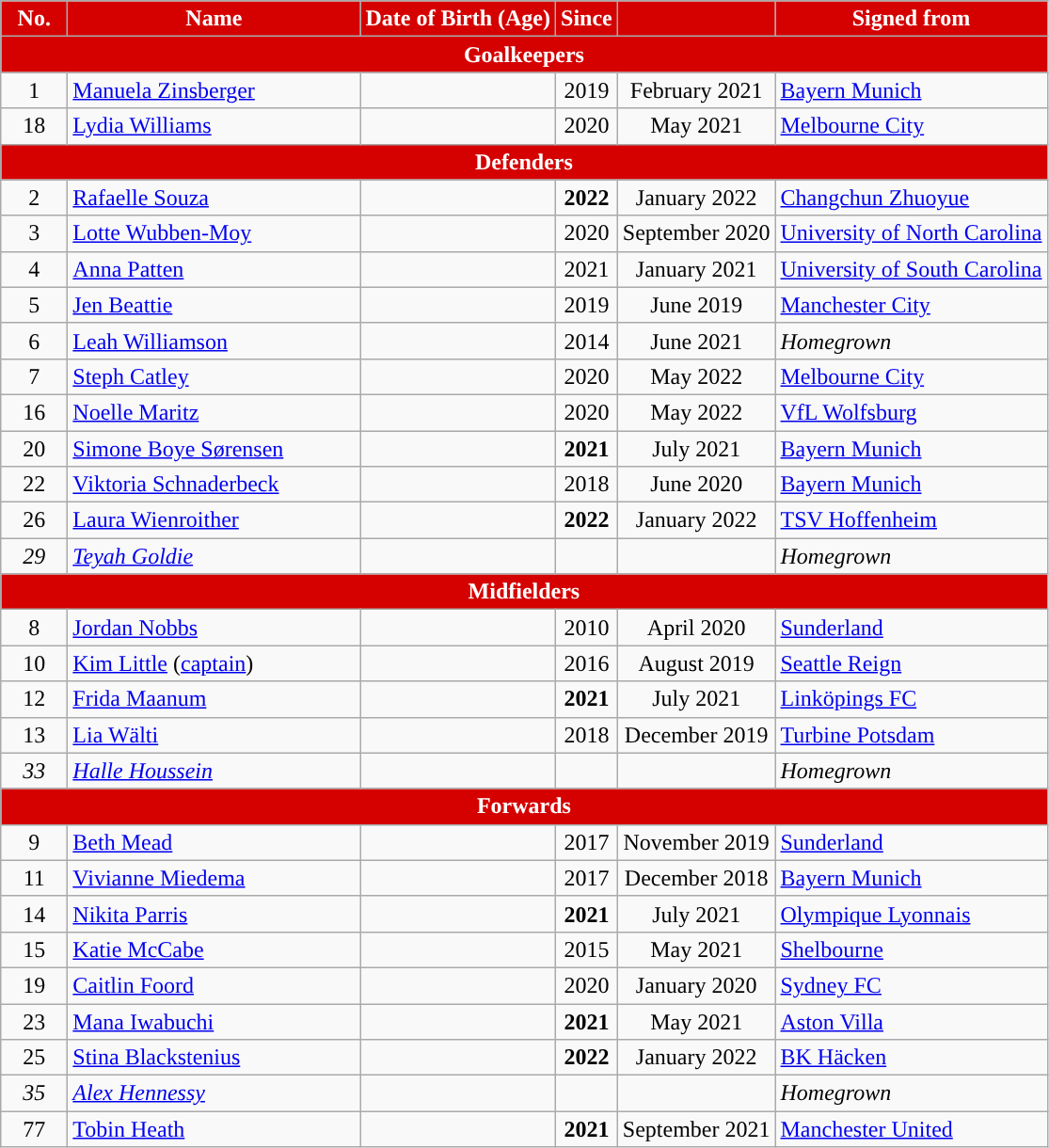<table class="wikitable" style="text-align:center; font-size:100%; ">
<tr>
<th style="background:#d50000; color:white; text-align:center; width:40px;">No.</th>
<th style="background:#d50000; color:white; text-align:center; width:200px;">Name</th>
<th style="background:#d50000; color:white; text-align:center;">Date of Birth (Age)</th>
<th style="background:#d50000; color:white; text-align:center;">Since</th>
<th style="background:#d50000; color:white; text-align:center;"></th>
<th style="background:#d50000; color:white; text-align:center;">Signed from</th>
</tr>
<tr>
<th colspan="6" style="background:#d50000; color:white; text-align:center;">Goalkeepers</th>
</tr>
<tr>
<td>1</td>
<td align="left"> <a href='#'>Manuela Zinsberger</a></td>
<td></td>
<td>2019</td>
<td>February 2021</td>
<td align="left"> <a href='#'>Bayern Munich</a></td>
</tr>
<tr>
<td>18</td>
<td align="left"> <a href='#'>Lydia Williams</a></td>
<td></td>
<td>2020</td>
<td>May 2021</td>
<td align="left"> <a href='#'>Melbourne City</a></td>
</tr>
<tr>
<th colspan="6" style="background:#d50000; color:white; text-align:center;">Defenders</th>
</tr>
<tr>
<td>2</td>
<td align="left"> <a href='#'>Rafaelle Souza</a></td>
<td></td>
<td><strong>2022</strong></td>
<td>January 2022</td>
<td align="left"> <a href='#'>Changchun Zhuoyue</a></td>
</tr>
<tr>
<td>3</td>
<td align="left"> <a href='#'>Lotte Wubben-Moy</a></td>
<td></td>
<td>2020</td>
<td>September 2020</td>
<td align="left"> <a href='#'>University of North Carolina</a></td>
</tr>
<tr>
<td>4</td>
<td align="left"> <a href='#'>Anna Patten</a></td>
<td></td>
<td>2021</td>
<td>January 2021</td>
<td align="left"> <a href='#'>University of South Carolina</a></td>
</tr>
<tr>
<td>5</td>
<td align="left"> <a href='#'>Jen Beattie</a></td>
<td></td>
<td>2019</td>
<td>June 2019</td>
<td align="left"> <a href='#'>Manchester City</a></td>
</tr>
<tr>
<td>6</td>
<td align="left"> <a href='#'>Leah Williamson</a></td>
<td></td>
<td>2014</td>
<td>June 2021</td>
<td align="left"><em>Homegrown</em></td>
</tr>
<tr>
<td>7</td>
<td align="left"> <a href='#'>Steph Catley</a></td>
<td></td>
<td>2020</td>
<td>May 2022</td>
<td align="left"> <a href='#'>Melbourne City</a></td>
</tr>
<tr>
<td>16</td>
<td align="left"> <a href='#'>Noelle Maritz</a></td>
<td></td>
<td>2020</td>
<td>May 2022</td>
<td align="left"> <a href='#'>VfL Wolfsburg</a></td>
</tr>
<tr>
<td>20</td>
<td align="left"> <a href='#'>Simone Boye Sørensen</a></td>
<td></td>
<td><strong>2021</strong></td>
<td>July 2021</td>
<td align="left"> <a href='#'>Bayern Munich</a></td>
</tr>
<tr>
<td>22</td>
<td align="left"> <a href='#'>Viktoria Schnaderbeck</a></td>
<td></td>
<td>2018</td>
<td>June 2020</td>
<td align="left"> <a href='#'>Bayern Munich</a></td>
</tr>
<tr>
<td>26</td>
<td align="left"> <a href='#'>Laura Wienroither</a></td>
<td></td>
<td><strong>2022</strong></td>
<td>January 2022</td>
<td align="left"> <a href='#'>TSV Hoffenheim</a></td>
</tr>
<tr>
<td><em>29</em></td>
<td align="left"><em> <a href='#'>Teyah Goldie</a></em></td>
<td><em></em></td>
<td></td>
<td></td>
<td align="left"><em>Homegrown</em></td>
</tr>
<tr>
<th colspan="6" style="background:#d50000; color:white; text-align:center;">Midfielders</th>
</tr>
<tr>
<td>8</td>
<td align="left"> <a href='#'>Jordan Nobbs</a></td>
<td></td>
<td>2010</td>
<td>April 2020</td>
<td align="left"> <a href='#'>Sunderland</a></td>
</tr>
<tr>
<td>10</td>
<td align="left"> <a href='#'>Kim Little</a> (<a href='#'>captain</a>)</td>
<td></td>
<td>2016</td>
<td>August 2019</td>
<td align="left"> <a href='#'>Seattle Reign</a></td>
</tr>
<tr>
<td>12</td>
<td align="left"> <a href='#'>Frida Maanum</a></td>
<td></td>
<td><strong>2021</strong></td>
<td>July 2021</td>
<td align="left"> <a href='#'>Linköpings FC</a></td>
</tr>
<tr>
<td>13</td>
<td align="left"> <a href='#'>Lia Wälti</a></td>
<td></td>
<td>2018</td>
<td>December 2019</td>
<td align="left"> <a href='#'>Turbine Potsdam</a></td>
</tr>
<tr>
<td><em>33</em></td>
<td align="left"><em> <a href='#'>Halle Houssein</a></em></td>
<td><em></em></td>
<td></td>
<td></td>
<td align="left"><em>Homegrown</em></td>
</tr>
<tr>
<th colspan="6" style="background:#d50000; color:white; text-align:center;">Forwards</th>
</tr>
<tr>
<td>9</td>
<td align="left"> <a href='#'>Beth Mead</a></td>
<td></td>
<td>2017</td>
<td>November 2019</td>
<td align="left"> <a href='#'>Sunderland</a></td>
</tr>
<tr>
<td>11</td>
<td align="left"> <a href='#'>Vivianne Miedema</a></td>
<td></td>
<td>2017</td>
<td>December 2018</td>
<td align="left"> <a href='#'>Bayern Munich</a></td>
</tr>
<tr>
<td>14</td>
<td align="left"> <a href='#'>Nikita Parris</a></td>
<td></td>
<td><strong>2021</strong></td>
<td>July 2021</td>
<td align="left"> <a href='#'>Olympique Lyonnais</a></td>
</tr>
<tr>
<td>15</td>
<td align="left"> <a href='#'>Katie McCabe</a></td>
<td></td>
<td>2015</td>
<td>May 2021</td>
<td align="left"> <a href='#'>Shelbourne</a></td>
</tr>
<tr>
<td>19</td>
<td align="left"> <a href='#'>Caitlin Foord</a></td>
<td></td>
<td>2020</td>
<td>January 2020</td>
<td align="left"> <a href='#'>Sydney FC</a></td>
</tr>
<tr>
<td>23</td>
<td align="left"> <a href='#'>Mana Iwabuchi</a></td>
<td></td>
<td><strong>2021</strong></td>
<td>May 2021</td>
<td align="left"> <a href='#'>Aston Villa</a></td>
</tr>
<tr>
<td>25</td>
<td align="left"> <a href='#'>Stina Blackstenius</a></td>
<td></td>
<td><strong>2022</strong></td>
<td>January 2022</td>
<td align="left"> <a href='#'>BK Häcken</a></td>
</tr>
<tr>
<td><em>35</em></td>
<td align="left"><em> <a href='#'>Alex Hennessy</a></em></td>
<td><em></em></td>
<td></td>
<td></td>
<td align="left"><em>Homegrown</em></td>
</tr>
<tr>
<td>77</td>
<td align="left"> <a href='#'>Tobin Heath</a></td>
<td></td>
<td><strong>2021</strong></td>
<td>September 2021</td>
<td align="left"> <a href='#'>Manchester United</a></td>
</tr>
</table>
